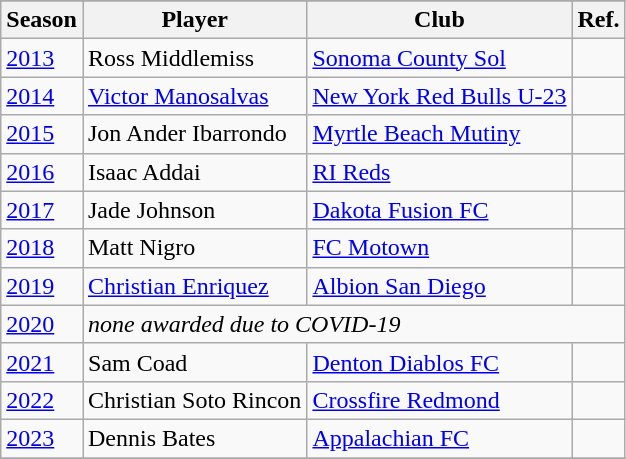<table class='wikitable'>
<tr>
</tr>
<tr>
<th>Season</th>
<th>Player</th>
<th>Club</th>
<th>Ref.</th>
</tr>
<tr>
<td><a href='#'>2013</a></td>
<td> Ross Middlemiss</td>
<td><a href='#'>Sonoma County Sol</a></td>
<td></td>
</tr>
<tr>
<td><a href='#'>2014</a></td>
<td> <a href='#'>Victor Manosalvas</a></td>
<td><a href='#'>New York Red Bulls U-23</a></td>
<td></td>
</tr>
<tr>
<td><a href='#'>2015</a></td>
<td> Jon Ander Ibarrondo</td>
<td><a href='#'>Myrtle Beach Mutiny</a></td>
<td></td>
</tr>
<tr>
<td><a href='#'>2016</a></td>
<td>Isaac Addai</td>
<td><a href='#'>RI Reds</a></td>
<td></td>
</tr>
<tr>
<td><a href='#'>2017</a></td>
<td>Jade Johnson</td>
<td><a href='#'>Dakota Fusion FC</a></td>
<td></td>
</tr>
<tr>
<td><a href='#'>2018</a></td>
<td>Matt Nigro</td>
<td><a href='#'>FC Motown</a></td>
<td></td>
</tr>
<tr>
<td><a href='#'>2019</a></td>
<td> <a href='#'>Christian Enriquez</a></td>
<td><a href='#'>Albion San Diego</a></td>
<td></td>
</tr>
<tr>
<td><a href='#'>2020</a></td>
<td colspan=3><em>none awarded due to COVID-19</em></td>
</tr>
<tr>
<td><a href='#'>2021</a></td>
<td>Sam Coad</td>
<td><a href='#'>Denton Diablos FC</a></td>
<td></td>
</tr>
<tr>
<td><a href='#'>2022</a></td>
<td>Christian Soto Rincon</td>
<td><a href='#'>Crossfire Redmond</a></td>
<td></td>
</tr>
<tr>
<td><a href='#'>2023</a></td>
<td>Dennis Bates</td>
<td><a href='#'>Appalachian FC</a></td>
<td></td>
</tr>
<tr>
</tr>
</table>
